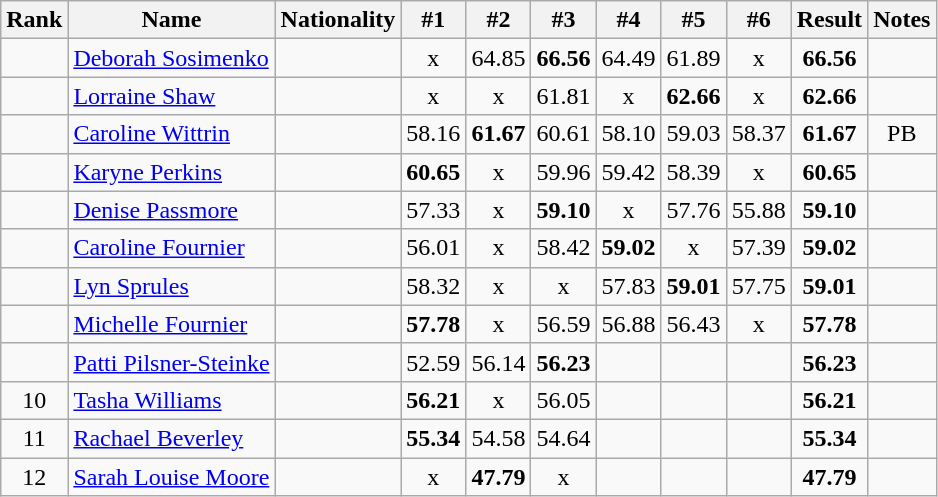<table class="wikitable sortable" style="text-align:center">
<tr>
<th>Rank</th>
<th>Name</th>
<th>Nationality</th>
<th>#1</th>
<th>#2</th>
<th>#3</th>
<th>#4</th>
<th>#5</th>
<th>#6</th>
<th>Result</th>
<th>Notes</th>
</tr>
<tr>
<td></td>
<td align=left><a href='#'>Deborah Sosimenko</a></td>
<td align=left></td>
<td>x</td>
<td>64.85</td>
<td><strong>66.56</strong></td>
<td>64.49</td>
<td>61.89</td>
<td>x</td>
<td><strong>66.56</strong></td>
<td></td>
</tr>
<tr>
<td></td>
<td align=left><a href='#'>Lorraine Shaw</a></td>
<td align=left></td>
<td>x</td>
<td>x</td>
<td>61.81</td>
<td>x</td>
<td><strong>62.66</strong></td>
<td>x</td>
<td><strong>62.66</strong></td>
<td></td>
</tr>
<tr>
<td></td>
<td align=left><a href='#'>Caroline Wittrin</a></td>
<td align=left></td>
<td>58.16</td>
<td><strong>61.67</strong></td>
<td>60.61</td>
<td>58.10</td>
<td>59.03</td>
<td>58.37</td>
<td><strong>61.67</strong></td>
<td>PB</td>
</tr>
<tr>
<td></td>
<td align=left><a href='#'>Karyne Perkins</a></td>
<td align=left></td>
<td><strong>60.65</strong></td>
<td>x</td>
<td>59.96</td>
<td>59.42</td>
<td>58.39</td>
<td>x</td>
<td><strong>60.65</strong></td>
<td></td>
</tr>
<tr>
<td></td>
<td align=left><a href='#'>Denise Passmore</a></td>
<td align=left></td>
<td>57.33</td>
<td>x</td>
<td><strong>59.10</strong></td>
<td>x</td>
<td>57.76</td>
<td>55.88</td>
<td><strong>59.10</strong></td>
<td></td>
</tr>
<tr>
<td></td>
<td align=left><a href='#'>Caroline Fournier</a></td>
<td align=left></td>
<td>56.01</td>
<td>x</td>
<td>58.42</td>
<td><strong>59.02</strong></td>
<td>x</td>
<td>57.39</td>
<td><strong>59.02</strong></td>
<td></td>
</tr>
<tr>
<td></td>
<td align=left><a href='#'>Lyn Sprules</a></td>
<td align=left></td>
<td>58.32</td>
<td>x</td>
<td>x</td>
<td>57.83</td>
<td><strong>59.01</strong></td>
<td>57.75</td>
<td><strong>59.01</strong></td>
<td></td>
</tr>
<tr>
<td></td>
<td align=left><a href='#'>Michelle Fournier</a></td>
<td align=left></td>
<td><strong>57.78</strong></td>
<td>x</td>
<td>56.59</td>
<td>56.88</td>
<td>56.43</td>
<td>x</td>
<td><strong>57.78</strong></td>
<td></td>
</tr>
<tr>
<td></td>
<td align=left><a href='#'>Patti Pilsner-Steinke</a></td>
<td align=left></td>
<td>52.59</td>
<td>56.14</td>
<td><strong>56.23</strong></td>
<td></td>
<td></td>
<td></td>
<td><strong>56.23</strong></td>
<td></td>
</tr>
<tr>
<td>10</td>
<td align=left><a href='#'>Tasha Williams</a></td>
<td align=left></td>
<td><strong>56.21</strong></td>
<td>x</td>
<td>56.05</td>
<td></td>
<td></td>
<td></td>
<td><strong>56.21</strong></td>
<td></td>
</tr>
<tr>
<td>11</td>
<td align=left><a href='#'>Rachael Beverley</a></td>
<td align=left></td>
<td><strong>55.34</strong></td>
<td>54.58</td>
<td>54.64</td>
<td></td>
<td></td>
<td></td>
<td><strong>55.34</strong></td>
<td></td>
</tr>
<tr>
<td>12</td>
<td align=left><a href='#'>Sarah Louise Moore</a></td>
<td align=left></td>
<td>x</td>
<td><strong>47.79</strong></td>
<td>x</td>
<td></td>
<td></td>
<td></td>
<td><strong>47.79</strong></td>
<td></td>
</tr>
</table>
